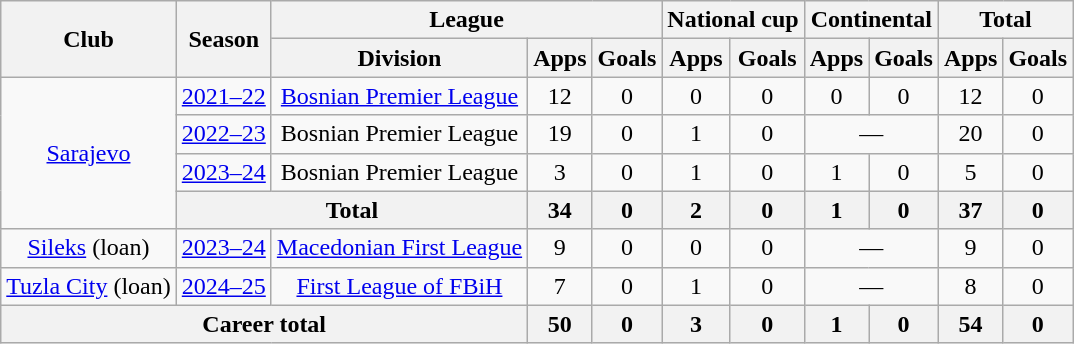<table class="wikitable" style="text-align:center">
<tr>
<th rowspan=2>Club</th>
<th rowspan=2>Season</th>
<th colspan=3>League</th>
<th colspan=2>National cup</th>
<th colspan=2>Continental</th>
<th colspan=2>Total</th>
</tr>
<tr>
<th>Division</th>
<th>Apps</th>
<th>Goals</th>
<th>Apps</th>
<th>Goals</th>
<th>Apps</th>
<th>Goals</th>
<th>Apps</th>
<th>Goals</th>
</tr>
<tr>
<td rowspan=4><a href='#'>Sarajevo</a></td>
<td><a href='#'>2021–22</a></td>
<td><a href='#'>Bosnian Premier League</a></td>
<td>12</td>
<td>0</td>
<td>0</td>
<td>0</td>
<td>0</td>
<td>0</td>
<td>12</td>
<td>0</td>
</tr>
<tr>
<td><a href='#'>2022–23</a></td>
<td>Bosnian Premier League</td>
<td>19</td>
<td>0</td>
<td>1</td>
<td>0</td>
<td colspan=2>—</td>
<td>20</td>
<td>0</td>
</tr>
<tr>
<td><a href='#'>2023–24</a></td>
<td>Bosnian Premier League</td>
<td>3</td>
<td>0</td>
<td>1</td>
<td>0</td>
<td>1</td>
<td>0</td>
<td>5</td>
<td>0</td>
</tr>
<tr>
<th colspan=2>Total</th>
<th>34</th>
<th>0</th>
<th>2</th>
<th>0</th>
<th>1</th>
<th>0</th>
<th>37</th>
<th>0</th>
</tr>
<tr>
<td><a href='#'>Sileks</a> (loan)</td>
<td><a href='#'>2023–24</a></td>
<td><a href='#'>Macedonian First League</a></td>
<td>9</td>
<td>0</td>
<td>0</td>
<td>0</td>
<td colspan=2>—</td>
<td>9</td>
<td>0</td>
</tr>
<tr>
<td><a href='#'>Tuzla City</a> (loan)</td>
<td><a href='#'>2024–25</a></td>
<td><a href='#'>First League of FBiH</a></td>
<td>7</td>
<td>0</td>
<td>1</td>
<td>0</td>
<td colspan=2>—</td>
<td>8</td>
<td>0</td>
</tr>
<tr>
<th colspan=3>Career total</th>
<th>50</th>
<th>0</th>
<th>3</th>
<th>0</th>
<th>1</th>
<th>0</th>
<th>54</th>
<th>0</th>
</tr>
</table>
